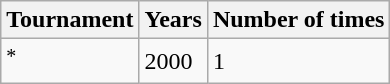<table class="wikitable">
<tr>
<th>Tournament</th>
<th>Years</th>
<th>Number of times</th>
</tr>
<tr>
<td><sup>*</sup></td>
<td>2000</td>
<td>1</td>
</tr>
</table>
